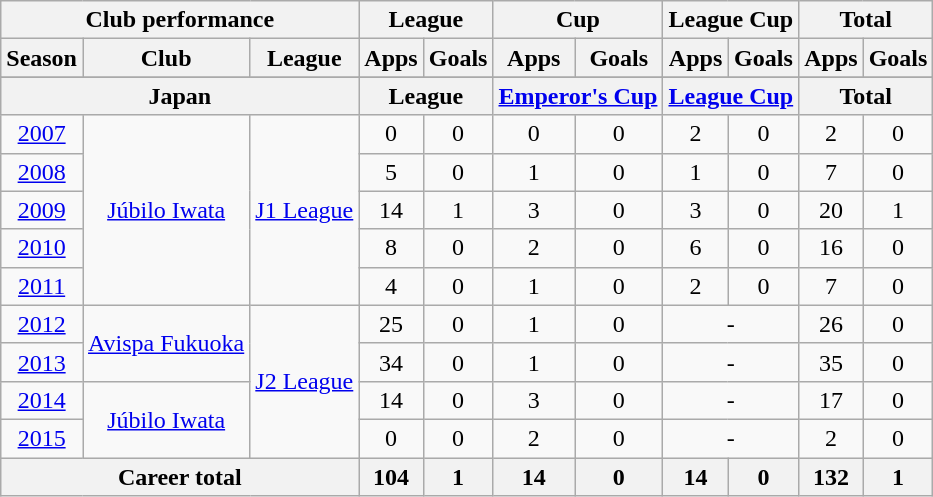<table class="wikitable" style="text-align:center">
<tr>
<th colspan=3>Club performance</th>
<th colspan=2>League</th>
<th colspan=2>Cup</th>
<th colspan=2>League Cup</th>
<th colspan=2>Total</th>
</tr>
<tr>
<th>Season</th>
<th>Club</th>
<th>League</th>
<th>Apps</th>
<th>Goals</th>
<th>Apps</th>
<th>Goals</th>
<th>Apps</th>
<th>Goals</th>
<th>Apps</th>
<th>Goals</th>
</tr>
<tr>
</tr>
<tr>
<th colspan=3>Japan</th>
<th colspan=2>League</th>
<th colspan=2><a href='#'>Emperor's Cup</a></th>
<th colspan=2><a href='#'>League Cup</a></th>
<th colspan=2>Total</th>
</tr>
<tr>
<td><a href='#'>2007</a></td>
<td rowspan="5"><a href='#'>Júbilo Iwata</a></td>
<td rowspan="5"><a href='#'>J1 League</a></td>
<td>0</td>
<td>0</td>
<td>0</td>
<td>0</td>
<td>2</td>
<td>0</td>
<td>2</td>
<td>0</td>
</tr>
<tr>
<td><a href='#'>2008</a></td>
<td>5</td>
<td>0</td>
<td>1</td>
<td>0</td>
<td>1</td>
<td>0</td>
<td>7</td>
<td>0</td>
</tr>
<tr>
<td><a href='#'>2009</a></td>
<td>14</td>
<td>1</td>
<td>3</td>
<td>0</td>
<td>3</td>
<td>0</td>
<td>20</td>
<td>1</td>
</tr>
<tr>
<td><a href='#'>2010</a></td>
<td>8</td>
<td>0</td>
<td>2</td>
<td>0</td>
<td>6</td>
<td>0</td>
<td>16</td>
<td>0</td>
</tr>
<tr>
<td><a href='#'>2011</a></td>
<td>4</td>
<td>0</td>
<td>1</td>
<td>0</td>
<td>2</td>
<td>0</td>
<td>7</td>
<td>0</td>
</tr>
<tr>
<td><a href='#'>2012</a></td>
<td rowspan="2"><a href='#'>Avispa Fukuoka</a></td>
<td rowspan="4"><a href='#'>J2 League</a></td>
<td>25</td>
<td>0</td>
<td>1</td>
<td>0</td>
<td colspan="2">-</td>
<td>26</td>
<td>0</td>
</tr>
<tr>
<td><a href='#'>2013</a></td>
<td>34</td>
<td>0</td>
<td>1</td>
<td>0</td>
<td colspan="2">-</td>
<td>35</td>
<td>0</td>
</tr>
<tr>
<td><a href='#'>2014</a></td>
<td rowspan="2"><a href='#'>Júbilo Iwata</a></td>
<td>14</td>
<td>0</td>
<td>3</td>
<td>0</td>
<td colspan="2">-</td>
<td>17</td>
<td>0</td>
</tr>
<tr>
<td><a href='#'>2015</a></td>
<td>0</td>
<td>0</td>
<td>2</td>
<td>0</td>
<td colspan="2">-</td>
<td>2</td>
<td>0</td>
</tr>
<tr>
<th colspan=3>Career total</th>
<th>104</th>
<th>1</th>
<th>14</th>
<th>0</th>
<th>14</th>
<th>0</th>
<th>132</th>
<th>1</th>
</tr>
</table>
